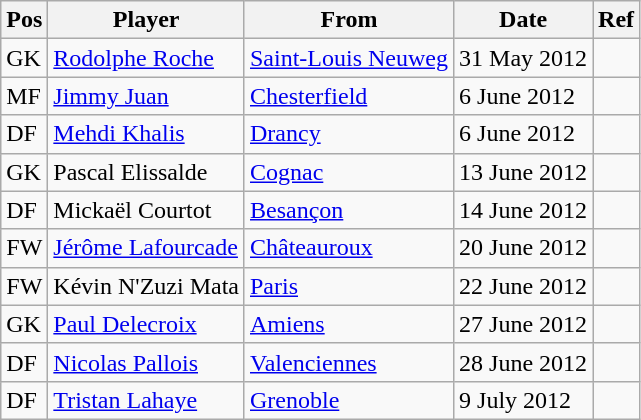<table class="wikitable">
<tr>
<th><strong>Pos</strong></th>
<th><strong>Player</strong></th>
<th><strong>From</strong></th>
<th><strong>Date</strong></th>
<th><strong>Ref</strong></th>
</tr>
<tr>
<td>GK</td>
<td><a href='#'>Rodolphe Roche</a></td>
<td><a href='#'>Saint-Louis Neuweg</a></td>
<td>31 May 2012</td>
<td></td>
</tr>
<tr>
<td>MF</td>
<td><a href='#'>Jimmy Juan</a></td>
<td><a href='#'>Chesterfield</a></td>
<td>6 June 2012</td>
<td></td>
</tr>
<tr>
<td>DF</td>
<td><a href='#'>Mehdi Khalis</a></td>
<td><a href='#'>Drancy</a></td>
<td>6 June 2012</td>
<td></td>
</tr>
<tr>
<td>GK</td>
<td>Pascal Elissalde</td>
<td><a href='#'>Cognac</a></td>
<td>13 June 2012</td>
<td></td>
</tr>
<tr>
<td>DF</td>
<td>Mickaël Courtot</td>
<td><a href='#'>Besançon</a></td>
<td>14 June 2012</td>
<td></td>
</tr>
<tr>
<td>FW</td>
<td><a href='#'>Jérôme Lafourcade</a></td>
<td><a href='#'>Châteauroux</a></td>
<td>20 June 2012</td>
<td></td>
</tr>
<tr>
<td>FW</td>
<td>Kévin N'Zuzi Mata</td>
<td><a href='#'>Paris</a></td>
<td>22 June 2012</td>
<td></td>
</tr>
<tr>
<td>GK</td>
<td><a href='#'>Paul Delecroix</a></td>
<td><a href='#'>Amiens</a></td>
<td>27 June 2012</td>
<td></td>
</tr>
<tr>
<td>DF</td>
<td><a href='#'>Nicolas Pallois</a></td>
<td><a href='#'>Valenciennes</a></td>
<td>28 June 2012</td>
<td></td>
</tr>
<tr>
<td>DF</td>
<td><a href='#'>Tristan Lahaye</a></td>
<td><a href='#'>Grenoble</a></td>
<td>9 July 2012</td>
<td></td>
</tr>
</table>
